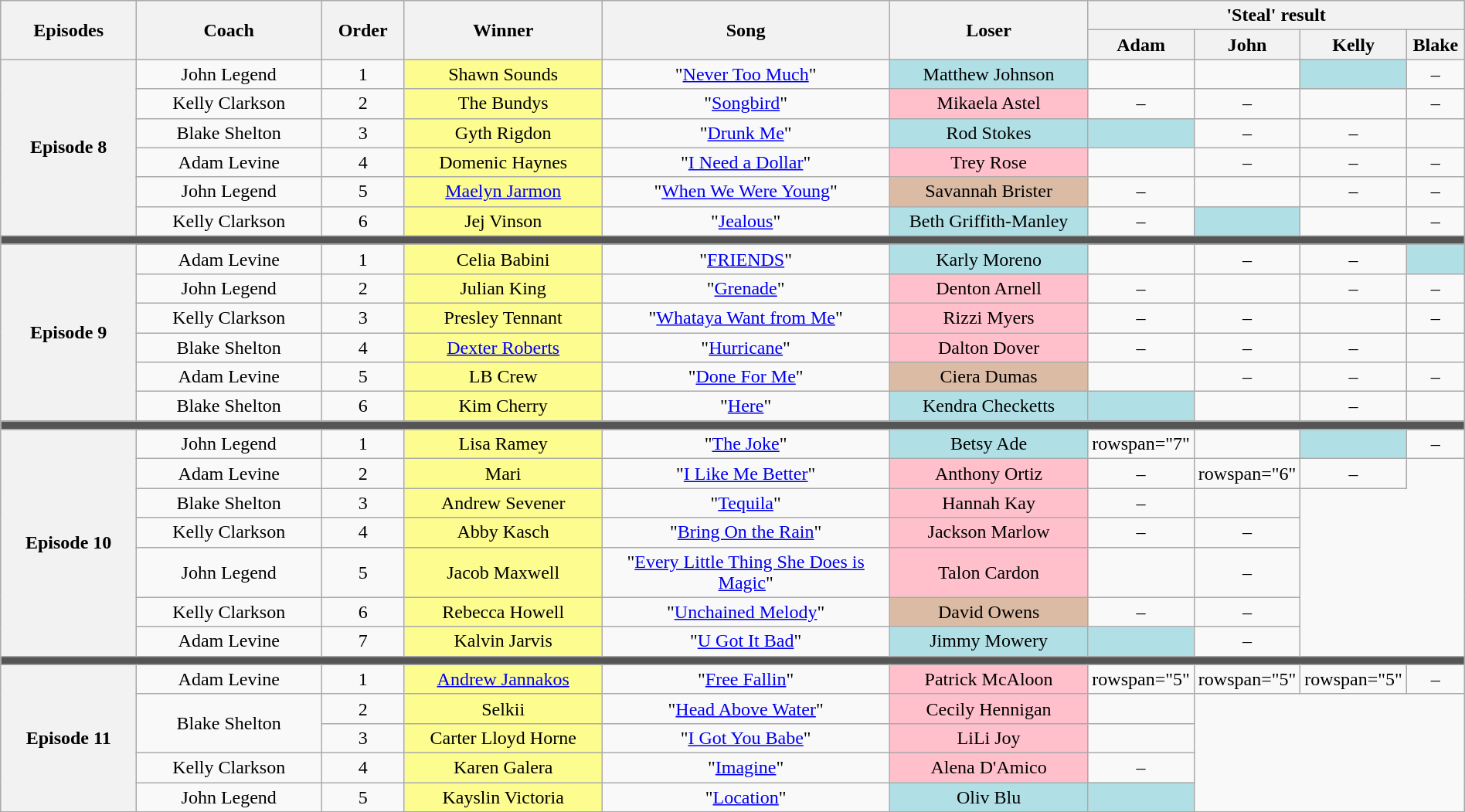<table class="wikitable" style="text-align: center; width:100%;">
<tr>
<th rowspan="2" style="width:10%;">Episodes</th>
<th rowspan="2" style="width:14%;">Coach</th>
<th rowspan="2" style="width:06%;">Order</th>
<th rowspan="2" style="width:15%;">Winner</th>
<th rowspan="2" style="width:22%;">Song</th>
<th rowspan="2" style="width:15%;">Loser</th>
<th colspan="4" style="width:16%;">'Steal' result</th>
</tr>
<tr>
<th style="width:04%;">Adam</th>
<th style="width:04%;">John</th>
<th style="width:04%;">Kelly</th>
<th style="width:04%;">Blake</th>
</tr>
<tr>
<th rowspan="6">Episode 8<br><small></small></th>
<td>John Legend</td>
<td>1</td>
<td style="background:#FDFC8F;">Shawn Sounds</td>
<td>"<a href='#'>Never Too Much</a>"</td>
<td style="background:#b0e0e6;">Matthew Johnson</td>
<td><em></em></td>
<td></td>
<td bgcolor=#b0e0e6><em></em></td>
<td>–</td>
</tr>
<tr>
<td>Kelly Clarkson</td>
<td>2</td>
<td style="background:#FDFC8F;">The Bundys</td>
<td>"<a href='#'>Songbird</a>"</td>
<td style="background:pink;">Mikaela Astel</td>
<td>–</td>
<td>–</td>
<td></td>
<td>–</td>
</tr>
<tr>
<td>Blake Shelton</td>
<td>3</td>
<td style="background:#FDFC8F;">Gyth Rigdon</td>
<td>"<a href='#'>Drunk Me</a>"</td>
<td style="background:#b0e0e6;">Rod Stokes</td>
<td bgcolor=#b0e0e6><em></em></td>
<td>–</td>
<td>–</td>
<td></td>
</tr>
<tr>
<td>Adam Levine</td>
<td>4</td>
<td style="background:#FDFC8F;">Domenic Haynes</td>
<td>"<a href='#'>I Need a Dollar</a>"</td>
<td style="background:pink;">Trey Rose</td>
<td></td>
<td>–</td>
<td>–</td>
<td>–</td>
</tr>
<tr>
<td>John Legend</td>
<td>5</td>
<td style="background:#FDFC8F;"><a href='#'>Maelyn Jarmon</a></td>
<td>"<a href='#'>When We Were Young</a>"</td>
<td style="background:#dbbba4;">Savannah Brister</td>
<td>–</td>
<td></td>
<td>–</td>
<td>–</td>
</tr>
<tr>
<td>Kelly Clarkson</td>
<td>6</td>
<td style="background:#FDFC8F;">Jej Vinson</td>
<td>"<a href='#'>Jealous</a>"</td>
<td style="background:#b0e0e6;">Beth Griffith-Manley</td>
<td>–</td>
<td bgcolor=#b0e0e6><em></em></td>
<td></td>
<td>–</td>
</tr>
<tr>
<td colspan="11" style="background:#555;"></td>
</tr>
<tr>
<th rowspan="6">Episode 9<br><small></small></th>
<td>Adam Levine</td>
<td>1</td>
<td style="background:#FDFC8F;">Celia Babini</td>
<td>"<a href='#'>FRIENDS</a>"</td>
<td style="background:#b0e0e6;">Karly Moreno</td>
<td></td>
<td>–</td>
<td>–</td>
<td bgcolor=#b0e0e6><em></em></td>
</tr>
<tr>
<td>John Legend</td>
<td>2</td>
<td style="background:#FDFC8F;">Julian King</td>
<td>"<a href='#'>Grenade</a>"</td>
<td style="background:pink;">Denton Arnell</td>
<td>–</td>
<td></td>
<td>–</td>
<td>–</td>
</tr>
<tr>
<td>Kelly Clarkson</td>
<td>3</td>
<td style="background:#FDFC8F;">Presley Tennant</td>
<td>"<a href='#'>Whataya Want from Me</a>"</td>
<td style="background:pink;">Rizzi Myers</td>
<td>–</td>
<td>–</td>
<td></td>
<td>–</td>
</tr>
<tr>
<td>Blake Shelton</td>
<td>4</td>
<td style="background:#FDFC8F;"><a href='#'>Dexter Roberts</a></td>
<td>"<a href='#'>Hurricane</a>"</td>
<td style="background:pink;">Dalton Dover</td>
<td>–</td>
<td>–</td>
<td>–</td>
<td></td>
</tr>
<tr>
<td>Adam Levine</td>
<td>5</td>
<td style="background:#FDFC8F;">LB Crew</td>
<td>"<a href='#'>Done For Me</a>"</td>
<td style="background:#dbbba4;">Ciera Dumas</td>
<td></td>
<td>–</td>
<td>–</td>
<td>–</td>
</tr>
<tr>
<td>Blake Shelton</td>
<td>6</td>
<td style="background:#FDFC8F;">Kim Cherry</td>
<td>"<a href='#'>Here</a>"</td>
<td style="background:#b0e0e6;">Kendra Checketts</td>
<td bgcolor=#b0e0e6><em></em></td>
<td><em></em></td>
<td>–</td>
<td></td>
</tr>
<tr>
<td colspan="11" style="background:#555;"></td>
</tr>
<tr>
<th rowspan="7">Episode 10<br><small></small></th>
<td>John Legend</td>
<td>1</td>
<td style="background:#FDFC8F;">Lisa Ramey</td>
<td>"<a href='#'>The Joke</a>"</td>
<td style="background:#b0e0e6;">Betsy Ade</td>
<td>rowspan="7" </td>
<td></td>
<td bgcolor=#b0e0e6><em></em></td>
<td>–</td>
</tr>
<tr>
<td>Adam Levine</td>
<td>2</td>
<td style="background:#FDFC8F;">Mari</td>
<td>"<a href='#'>I Like Me Better</a>"</td>
<td style="background:pink;">Anthony Ortiz</td>
<td>–</td>
<td>rowspan="6" </td>
<td>–</td>
</tr>
<tr>
<td>Blake Shelton</td>
<td>3</td>
<td style="background:#FDFC8F;">Andrew Sevener</td>
<td>"<a href='#'>Tequila</a>"</td>
<td style="background:pink;">Hannah Kay</td>
<td>–</td>
<td></td>
</tr>
<tr>
<td>Kelly Clarkson</td>
<td>4</td>
<td style="background:#FDFC8F;">Abby Kasch</td>
<td>"<a href='#'>Bring On the Rain</a>"</td>
<td style="background:pink;">Jackson Marlow</td>
<td>–</td>
<td>–</td>
</tr>
<tr>
<td>John Legend</td>
<td>5</td>
<td style="background:#FDFC8F;">Jacob Maxwell</td>
<td>"<a href='#'>Every Little Thing She Does is Magic</a>"</td>
<td style="background:pink;">Talon Cardon</td>
<td></td>
<td>–</td>
</tr>
<tr>
<td>Kelly Clarkson</td>
<td>6</td>
<td style="background:#FDFC8F;">Rebecca Howell</td>
<td>"<a href='#'>Unchained Melody</a>"</td>
<td style="background:#dbbba4;">David Owens</td>
<td>–</td>
<td>–</td>
</tr>
<tr>
<td>Adam Levine</td>
<td>7</td>
<td style="background:#FDFC8F;">Kalvin Jarvis</td>
<td>"<a href='#'>U Got It Bad</a>"</td>
<td style="background:#b0e0e6;">Jimmy Mowery</td>
<td bgcolor=#b0e0e6><em></em></td>
<td>–</td>
</tr>
<tr>
<td colspan="11" style="background:#555;"></td>
</tr>
<tr>
<th rowspan="5">Episode 11<br><small></small></th>
<td>Adam Levine</td>
<td>1</td>
<td style="background:#FDFC8F;"><a href='#'>Andrew Jannakos</a></td>
<td>"<a href='#'>Free Fallin</a>"</td>
<td style="background:pink;">Patrick McAloon</td>
<td>rowspan="5" </td>
<td>rowspan="5" </td>
<td>rowspan="5" </td>
<td>–</td>
</tr>
<tr>
<td rowspan="2">Blake Shelton</td>
<td>2</td>
<td style="background:#FDFC8F;">Selkii</td>
<td>"<a href='#'>Head Above Water</a>"</td>
<td style="background:pink;">Cecily Hennigan</td>
<td></td>
</tr>
<tr>
<td>3</td>
<td style="background:#FDFC8F;">Carter Lloyd Horne</td>
<td>"<a href='#'>I Got You Babe</a>"</td>
<td style="background:pink;">LiLi Joy</td>
<td></td>
</tr>
<tr>
<td>Kelly Clarkson</td>
<td>4</td>
<td style="background:#FDFC8F;">Karen Galera</td>
<td>"<a href='#'>Imagine</a>"</td>
<td style="background:pink;">Alena D'Amico</td>
<td>–</td>
</tr>
<tr>
<td>John Legend</td>
<td>5</td>
<td style="background:#FDFC8F;">Kayslin Victoria</td>
<td>"<a href='#'>Location</a>"</td>
<td style="background:#b0e0e6;">Oliv Blu</td>
<td bgcolor=#b0e0e6><em></em></td>
</tr>
<tr>
</tr>
</table>
